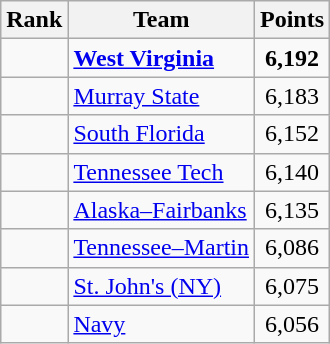<table class="wikitable sortable" style="text-align:center">
<tr>
<th>Rank</th>
<th>Team</th>
<th>Points</th>
</tr>
<tr>
<td></td>
<td align=left><strong><a href='#'>West Virginia</a></strong></td>
<td><strong>6,192</strong></td>
</tr>
<tr>
<td></td>
<td align=left><a href='#'>Murray State</a></td>
<td>6,183</td>
</tr>
<tr>
<td></td>
<td align=left><a href='#'>South Florida</a></td>
<td>6,152</td>
</tr>
<tr>
<td></td>
<td align=left><a href='#'>Tennessee Tech</a></td>
<td>6,140</td>
</tr>
<tr>
<td></td>
<td align=left><a href='#'>Alaska–Fairbanks</a></td>
<td>6,135</td>
</tr>
<tr>
<td></td>
<td align=left><a href='#'>Tennessee–Martin</a></td>
<td>6,086</td>
</tr>
<tr>
<td></td>
<td align=left><a href='#'>St. John's (NY)</a></td>
<td>6,075</td>
</tr>
<tr>
<td></td>
<td align=left><a href='#'>Navy</a></td>
<td>6,056</td>
</tr>
</table>
